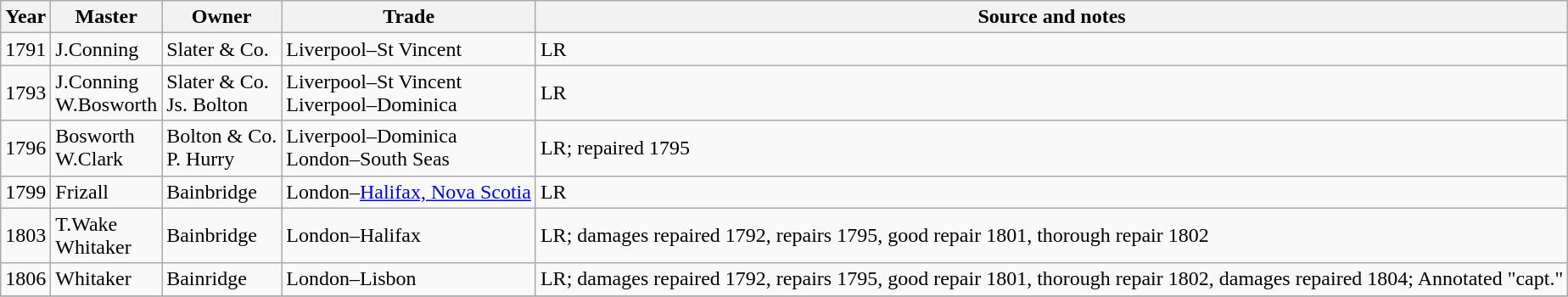<table class="sortable wikitable">
<tr>
<th>Year</th>
<th>Master</th>
<th>Owner</th>
<th>Trade</th>
<th>Source and notes</th>
</tr>
<tr>
<td>1791</td>
<td>J.Conning</td>
<td>Slater & Co.</td>
<td>Liverpool–St Vincent</td>
<td>LR</td>
</tr>
<tr>
<td>1793</td>
<td>J.Conning<br>W.Bosworth</td>
<td>Slater & Co.<br>Js. Bolton</td>
<td>Liverpool–St Vincent<br>Liverpool–Dominica</td>
<td>LR</td>
</tr>
<tr>
<td>1796</td>
<td>Bosworth<br>W.Clark</td>
<td>Bolton & Co.<br>P. Hurry</td>
<td>Liverpool–Dominica<br>London–South Seas</td>
<td>LR; repaired 1795</td>
</tr>
<tr>
<td>1799</td>
<td>Frizall</td>
<td>Bainbridge</td>
<td>London–<a href='#'>Halifax, Nova Scotia</a></td>
<td>LR</td>
</tr>
<tr>
<td>1803</td>
<td>T.Wake<br>Whitaker</td>
<td>Bainbridge</td>
<td>London–Halifax</td>
<td>LR; damages repaired 1792, repairs 1795, good repair 1801, thorough repair 1802</td>
</tr>
<tr>
<td>1806</td>
<td>Whitaker</td>
<td>Bainridge</td>
<td>London–Lisbon</td>
<td>LR; damages repaired 1792, repairs 1795, good repair 1801, thorough repair 1802, damages repaired 1804; Annotated "capt."</td>
</tr>
<tr>
</tr>
</table>
